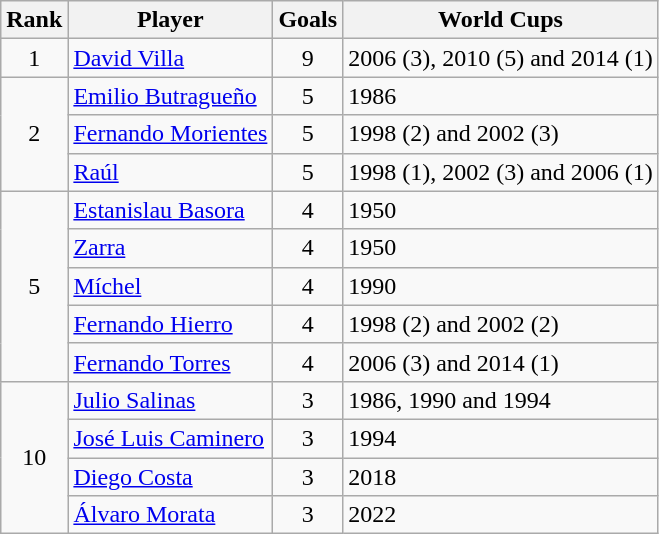<table class="wikitable" style="text-align:center">
<tr>
<th>Rank</th>
<th>Player</th>
<th>Goals</th>
<th>World Cups</th>
</tr>
<tr>
<td>1</td>
<td align=left><a href='#'>David Villa</a></td>
<td>9</td>
<td align=left>2006 (3), 2010 (5) and 2014 (1)</td>
</tr>
<tr>
<td rowspan=3>2</td>
<td align=left><a href='#'>Emilio Butragueño</a></td>
<td>5</td>
<td align=left>1986</td>
</tr>
<tr>
<td align=left><a href='#'>Fernando Morientes</a></td>
<td>5</td>
<td align=left>1998 (2) and 2002 (3)</td>
</tr>
<tr>
<td align=left><a href='#'>Raúl</a></td>
<td>5</td>
<td align=left>1998 (1), 2002 (3) and 2006 (1)</td>
</tr>
<tr>
<td rowspan=5>5</td>
<td align=left><a href='#'>Estanislau Basora</a></td>
<td>4</td>
<td align=left>1950</td>
</tr>
<tr>
<td align=left><a href='#'>Zarra</a></td>
<td>4</td>
<td align=left>1950</td>
</tr>
<tr>
<td align=left><a href='#'>Míchel</a></td>
<td>4</td>
<td align=left>1990</td>
</tr>
<tr>
<td align=left><a href='#'>Fernando Hierro</a></td>
<td>4</td>
<td align=left>1998 (2) and 2002 (2)</td>
</tr>
<tr>
<td align=left><a href='#'>Fernando Torres</a></td>
<td>4</td>
<td align=left>2006 (3) and 2014 (1)</td>
</tr>
<tr>
<td rowspan=4>10</td>
<td align=left><a href='#'>Julio Salinas</a></td>
<td>3</td>
<td align=left>1986, 1990 and 1994</td>
</tr>
<tr>
<td align=left><a href='#'>José Luis Caminero</a></td>
<td>3</td>
<td align=left>1994</td>
</tr>
<tr>
<td align=left><a href='#'>Diego Costa</a></td>
<td>3</td>
<td align=left>2018</td>
</tr>
<tr>
<td align=left><a href='#'>Álvaro Morata</a></td>
<td>3</td>
<td align=left>2022</td>
</tr>
</table>
